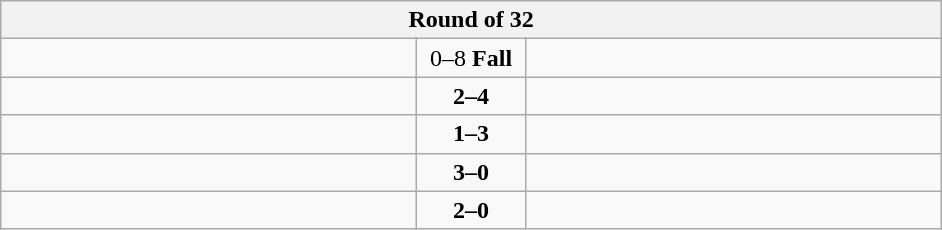<table class="wikitable" style="text-align: center;">
<tr>
<th colspan=3>Round of 32</th>
</tr>
<tr>
<td align=left width="270"></td>
<td align=center width="65">0–8 <strong>Fall</strong></td>
<td align=left width="270"><strong></strong></td>
</tr>
<tr>
<td align=left></td>
<td align=center><strong>2–4</strong></td>
<td align=left><strong></strong></td>
</tr>
<tr>
<td align=left></td>
<td align=center><strong>1–3</strong></td>
<td align=left><strong></strong></td>
</tr>
<tr>
<td align=left><strong></strong></td>
<td align=center><strong>3–0</strong></td>
<td align=left></td>
</tr>
<tr>
<td align=left><strong></strong></td>
<td align=center><strong>2–0</strong></td>
<td align=left></td>
</tr>
</table>
